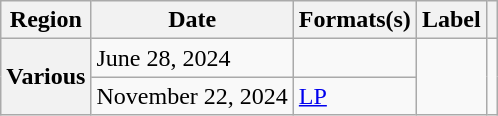<table class="wikitable plainrowheaders">
<tr>
<th scope="col">Region</th>
<th scope="col">Date</th>
<th scope="col">Formats(s)</th>
<th scope="col">Label</th>
<th scope="col"></th>
</tr>
<tr>
<th rowspan="2" scope="row">Various</th>
<td>June 28, 2024</td>
<td></td>
<td rowspan="2"></td>
<td rowspan="2" align="center"></td>
</tr>
<tr>
<td>November 22, 2024</td>
<td><a href='#'>LP</a></td>
</tr>
</table>
